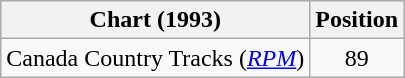<table class="wikitable sortable">
<tr>
<th scope="col">Chart (1993)</th>
<th scope="col">Position</th>
</tr>
<tr>
<td>Canada Country Tracks (<em><a href='#'>RPM</a></em>)</td>
<td align="center">89</td>
</tr>
</table>
